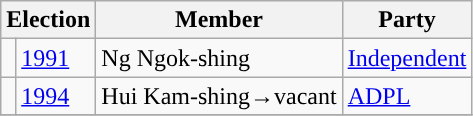<table class="wikitable">
<tr>
<th colspan="2">Election</th>
<th>Member</th>
<th>Party</th>
</tr>
<tr>
<td style="background-color:"></td>
<td><a href='#'>1991</a></td>
<td>Ng Ngok-shing</td>
<td><a href='#'>Independent</a></td>
</tr>
<tr>
<td style="background-color:"></td>
<td><a href='#'>1994</a></td>
<td>Hui Kam-shing→vacant</td>
<td><a href='#'>ADPL</a></td>
</tr>
<tr>
</tr>
</table>
